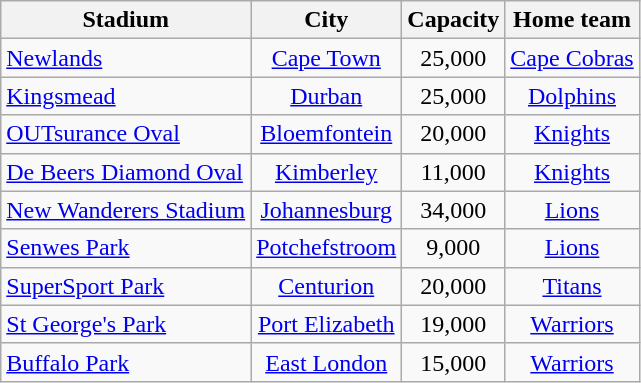<table class="wikitable sortable" style="text-align:center;">
<tr>
<th>Stadium</th>
<th>City</th>
<th>Capacity</th>
<th>Home team</th>
</tr>
<tr>
<td style="text-align:left;"><a href='#'>Newlands</a></td>
<td><a href='#'>Cape Town</a></td>
<td>25,000</td>
<td><a href='#'>Cape Cobras</a></td>
</tr>
<tr>
<td style="text-align:left;"><a href='#'>Kingsmead</a></td>
<td><a href='#'>Durban</a></td>
<td>25,000</td>
<td><a href='#'>Dolphins</a></td>
</tr>
<tr>
<td style="text-align:left;"><a href='#'>OUTsurance Oval</a></td>
<td><a href='#'>Bloemfontein</a></td>
<td>20,000</td>
<td><a href='#'>Knights</a></td>
</tr>
<tr>
<td style="text-align:left;"><a href='#'>De Beers Diamond Oval</a></td>
<td><a href='#'>Kimberley</a></td>
<td>11,000</td>
<td><a href='#'>Knights</a></td>
</tr>
<tr>
<td style="text-align:left;"><a href='#'>New Wanderers Stadium</a></td>
<td><a href='#'>Johannesburg</a></td>
<td>34,000</td>
<td><a href='#'>Lions</a></td>
</tr>
<tr>
<td style="text-align:left;"><a href='#'>Senwes Park</a></td>
<td><a href='#'>Potchefstroom</a></td>
<td>9,000</td>
<td><a href='#'>Lions</a></td>
</tr>
<tr>
<td style="text-align:left;"><a href='#'>SuperSport Park</a></td>
<td><a href='#'>Centurion</a></td>
<td>20,000</td>
<td><a href='#'>Titans</a></td>
</tr>
<tr>
<td style="text-align:left;"><a href='#'>St George's Park</a></td>
<td><a href='#'>Port Elizabeth</a></td>
<td>19,000</td>
<td><a href='#'>Warriors</a></td>
</tr>
<tr>
<td style="text-align:left;"><a href='#'>Buffalo Park</a></td>
<td><a href='#'>East London</a></td>
<td>15,000</td>
<td><a href='#'>Warriors</a></td>
</tr>
</table>
